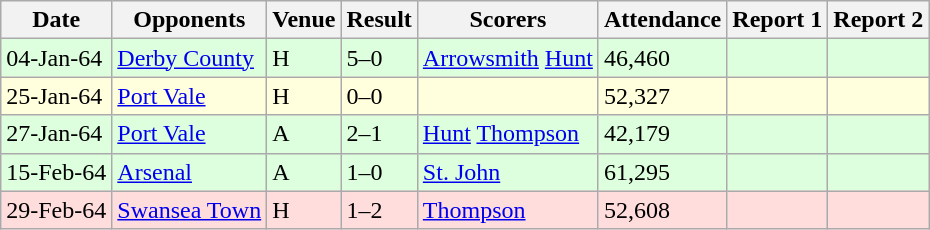<table class=wikitable>
<tr>
<th>Date</th>
<th>Opponents</th>
<th>Venue</th>
<th>Result</th>
<th>Scorers</th>
<th>Attendance</th>
<th>Report 1</th>
<th>Report 2</th>
</tr>
<tr bgcolor="#ddffdd">
<td>04-Jan-64</td>
<td><a href='#'>Derby County</a></td>
<td>H</td>
<td>5–0</td>
<td><a href='#'>Arrowsmith</a>  <a href='#'>Hunt</a> </td>
<td>46,460</td>
<td></td>
<td></td>
</tr>
<tr bgcolor="#ffffdd">
<td>25-Jan-64</td>
<td><a href='#'>Port Vale</a></td>
<td>H</td>
<td>0–0</td>
<td></td>
<td>52,327</td>
<td></td>
<td></td>
</tr>
<tr bgcolor="#ddffdd">
<td>27-Jan-64</td>
<td><a href='#'>Port Vale</a></td>
<td>A</td>
<td>2–1</td>
<td><a href='#'>Hunt</a>  <a href='#'>Thompson</a> </td>
<td>42,179</td>
<td></td>
<td></td>
</tr>
<tr bgcolor="#ddffdd">
<td>15-Feb-64</td>
<td><a href='#'>Arsenal</a></td>
<td>A</td>
<td>1–0</td>
<td><a href='#'>St. John</a> </td>
<td>61,295</td>
<td></td>
<td></td>
</tr>
<tr bgcolor="#ffdddd">
<td>29-Feb-64</td>
<td><a href='#'>Swansea Town</a></td>
<td>H</td>
<td>1–2</td>
<td><a href='#'>Thompson</a> </td>
<td>52,608</td>
<td></td>
<td></td>
</tr>
</table>
